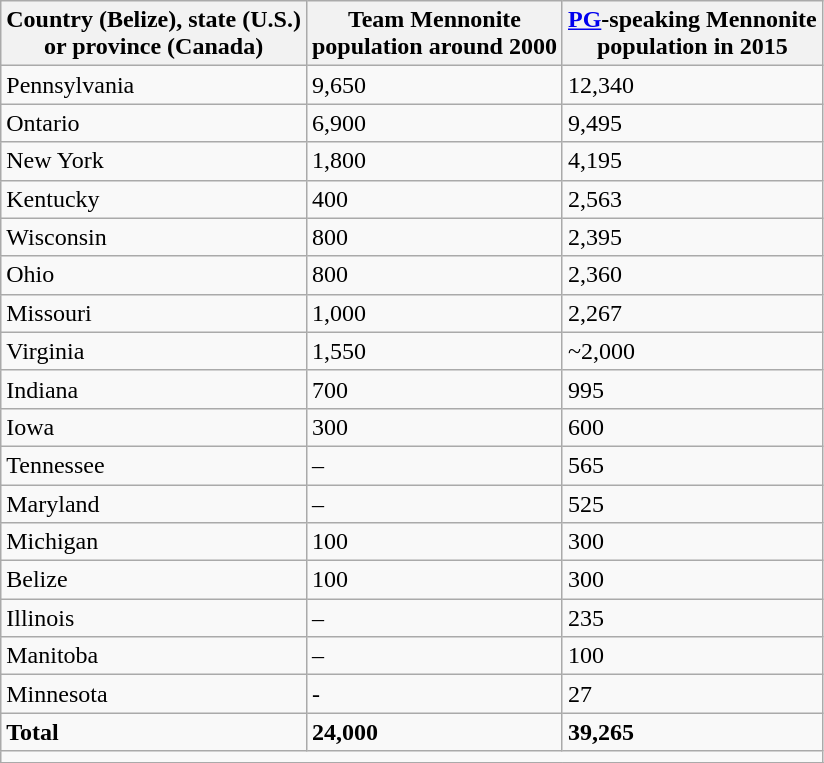<table class="wikitable">
<tr>
<th>Country (Belize), state (U.S.)<br>or province (Canada)</th>
<th>Team Mennonite<br> population around 2000</th>
<th><a href='#'>PG</a>-speaking Mennonite<br> population in 2015</th>
</tr>
<tr>
<td>Pennsylvania</td>
<td align="left">9,650</td>
<td align="left">12,340</td>
</tr>
<tr>
<td>Ontario</td>
<td align="left">6,900</td>
<td align="left">9,495</td>
</tr>
<tr>
<td>New York</td>
<td align="left">1,800</td>
<td align="left">4,195</td>
</tr>
<tr>
<td>Kentucky</td>
<td align="left">400</td>
<td align="left">2,563</td>
</tr>
<tr>
<td>Wisconsin</td>
<td align="left">800</td>
<td align="left">2,395</td>
</tr>
<tr>
<td>Ohio</td>
<td align="left">800</td>
<td align="left">2,360</td>
</tr>
<tr>
<td>Missouri</td>
<td align="left">1,000</td>
<td align="left">2,267</td>
</tr>
<tr>
<td>Virginia</td>
<td align="left">1,550</td>
<td align="left">~2,000</td>
</tr>
<tr>
<td>Indiana</td>
<td align="left">700</td>
<td align="left">995</td>
</tr>
<tr>
<td>Iowa</td>
<td align="left">300</td>
<td align="left">600</td>
</tr>
<tr>
<td>Tennessee</td>
<td align="left">–</td>
<td align="left">565</td>
</tr>
<tr>
<td>Maryland</td>
<td align="left">–</td>
<td align="left">525</td>
</tr>
<tr>
<td>Michigan</td>
<td align="left">100</td>
<td align="left">300</td>
</tr>
<tr>
<td>Belize</td>
<td align="left">100</td>
<td align="left">300</td>
</tr>
<tr>
<td>Illinois</td>
<td align="left">–</td>
<td align="left">235</td>
</tr>
<tr>
<td>Manitoba</td>
<td align="left">–</td>
<td align="left">100</td>
</tr>
<tr>
<td>Minnesota</td>
<td align="left">-</td>
<td align="left">27</td>
</tr>
<tr>
<td align="left"><strong>Total</strong></td>
<td align="left"><strong>24,000</strong></td>
<td align="left"><strong>39,265</strong></td>
</tr>
<tr>
<td colspan="3"></td>
</tr>
<tr>
</tr>
</table>
